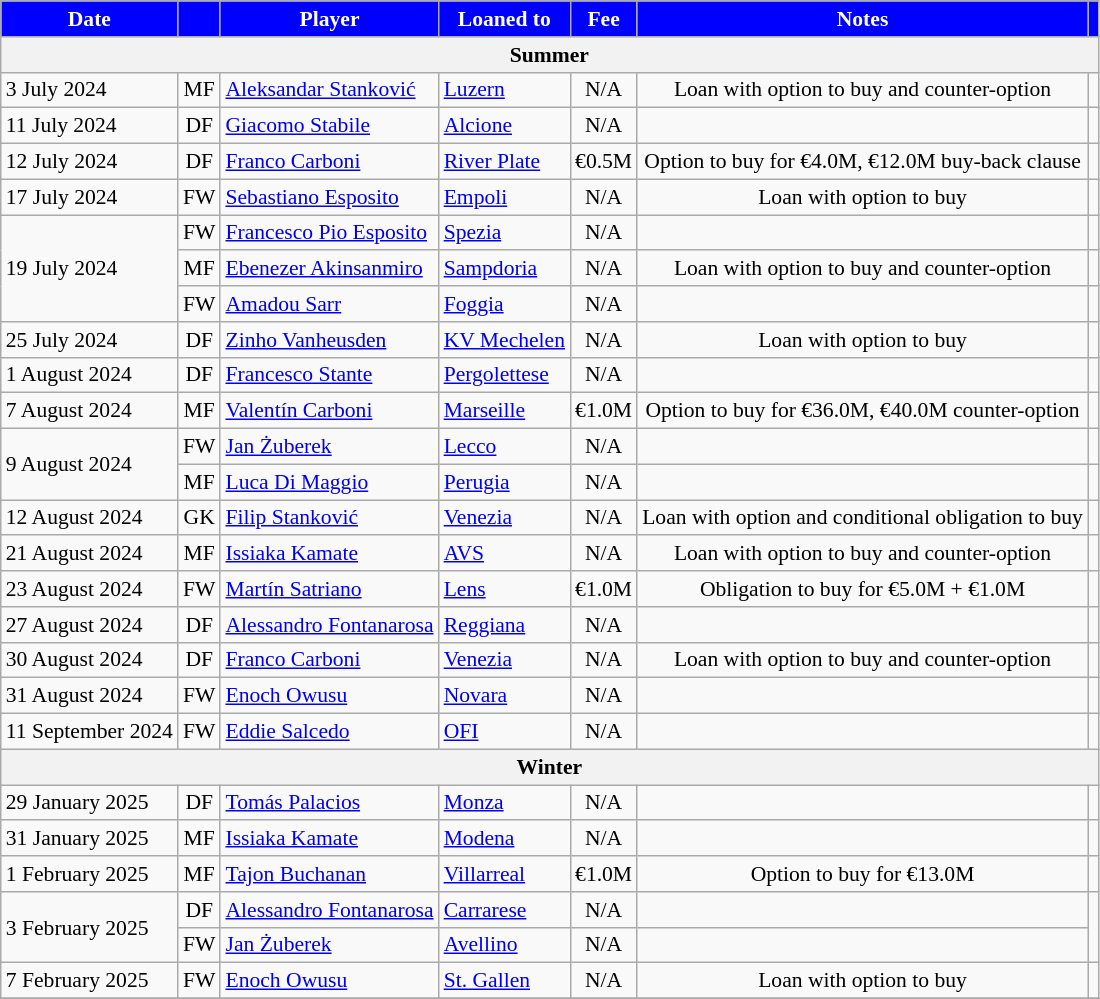<table class="wikitable" style="font-size:90%;">
<tr>
<th style="background:#0000FF; color:white;">Date</th>
<th style="background:#0000FF; color:white;"></th>
<th style="background:#0000FF; color:white;">Player</th>
<th style="background:#0000FF; color:white;">Loaned to</th>
<th style="background:#0000FF; color:white;">Fee</th>
<th style="background:#0000FF; color:white;">Notes</th>
<th style="background:#0000FF; color:white;"></th>
</tr>
<tr>
<th colspan=8>Summer</th>
</tr>
<tr>
<td>3 July 2024</td>
<td style="text-align:center">MF</td>
<td> <a href='#'>Aleksandar Stanković</a></td>
<td> <a href='#'>Luzern</a></td>
<td style="text-align:center">N/A</td>
<td style="text-align:center">Loan with option to buy and counter-option</td>
<td></td>
</tr>
<tr>
<td>11 July 2024</td>
<td style="text-align:center">DF</td>
<td> <a href='#'>Giacomo Stabile</a></td>
<td> <a href='#'>Alcione</a></td>
<td style="text-align:center">N/A</td>
<td></td>
<td></td>
</tr>
<tr>
<td>12 July 2024</td>
<td style="text-align:center">DF</td>
<td> <a href='#'>Franco Carboni</a></td>
<td> <a href='#'>River Plate</a></td>
<td style="text-align:center">€0.5M</td>
<td style="text-align:center">Option to buy for €4.0M, €12.0M buy-back clause</td>
<td></td>
</tr>
<tr>
<td>17 July 2024</td>
<td style="text-align:center">FW</td>
<td> <a href='#'>Sebastiano Esposito</a></td>
<td> <a href='#'>Empoli</a></td>
<td style="text-align:center">N/A</td>
<td style="text-align:center">Loan with option to buy</td>
<td></td>
</tr>
<tr>
<td rowspan="3">19 July 2024</td>
<td style="text-align:center">FW</td>
<td> <a href='#'>Francesco Pio Esposito</a></td>
<td> <a href='#'>Spezia</a></td>
<td style="text-align:center">N/A</td>
<td></td>
<td></td>
</tr>
<tr>
<td style="text-align:center">MF</td>
<td> <a href='#'>Ebenezer Akinsanmiro</a></td>
<td> <a href='#'>Sampdoria</a></td>
<td style="text-align:center">N/A</td>
<td style="text-align:center">Loan with option to buy and counter-option</td>
<td></td>
</tr>
<tr>
<td style="text-align:center">FW</td>
<td> <a href='#'>Amadou Sarr</a></td>
<td> <a href='#'>Foggia</a></td>
<td style="text-align:center">N/A</td>
<td></td>
<td></td>
</tr>
<tr>
<td>25 July 2024</td>
<td style="text-align:center">DF</td>
<td> <a href='#'>Zinho Vanheusden</a></td>
<td> <a href='#'>KV Mechelen</a></td>
<td style="text-align:center">N/A</td>
<td style="text-align:center">Loan with option to buy</td>
<td></td>
</tr>
<tr>
<td>1 August 2024</td>
<td style="text-align:center">DF</td>
<td> <a href='#'>Francesco Stante</a></td>
<td> <a href='#'>Pergolettese</a></td>
<td style="text-align:center">N/A</td>
<td></td>
<td></td>
</tr>
<tr>
<td>7 August 2024</td>
<td style="text-align:center">MF</td>
<td> <a href='#'>Valentín Carboni</a></td>
<td> <a href='#'>Marseille</a></td>
<td style="text-align:center">€1.0M</td>
<td style="text-align:center">Option to buy for €36.0M, €40.0M counter-option</td>
<td></td>
</tr>
<tr>
<td rowspan="2">9 August 2024</td>
<td style="text-align:center">FW</td>
<td> <a href='#'>Jan Żuberek</a></td>
<td> <a href='#'>Lecco</a></td>
<td style="text-align:center">N/A</td>
<td></td>
<td></td>
</tr>
<tr>
<td style="text-align:center">MF</td>
<td> <a href='#'>Luca Di Maggio</a></td>
<td> <a href='#'>Perugia</a></td>
<td style="text-align:center">N/A</td>
<td></td>
<td></td>
</tr>
<tr>
<td>12 August 2024</td>
<td style="text-align:center">GK</td>
<td> <a href='#'>Filip Stanković</a></td>
<td> <a href='#'>Venezia</a></td>
<td style="text-align:center">N/A</td>
<td style="text-align:center">Loan with option and conditional obligation to buy</td>
<td></td>
</tr>
<tr>
<td>21 August 2024</td>
<td style="text-align:center">MF</td>
<td> <a href='#'>Issiaka Kamate</a></td>
<td> <a href='#'>AVS</a></td>
<td style="text-align:center">N/A</td>
<td style="text-align:center">Loan with option to buy and counter-option</td>
<td></td>
</tr>
<tr>
<td>23 August 2024</td>
<td style="text-align:center">FW</td>
<td> <a href='#'>Martín Satriano</a></td>
<td> <a href='#'>Lens</a></td>
<td style="text-align:center">€1.0M</td>
<td style="text-align:center">Obligation to buy for €5.0M + €1.0M</td>
<td></td>
</tr>
<tr>
<td>27 August 2024</td>
<td style="text-align:center">DF</td>
<td> <a href='#'>Alessandro Fontanarosa</a></td>
<td> <a href='#'>Reggiana</a></td>
<td style="text-align:center">N/A</td>
<td></td>
<td></td>
</tr>
<tr>
<td>30 August 2024</td>
<td style="text-align:center">DF</td>
<td> <a href='#'>Franco Carboni</a></td>
<td> <a href='#'>Venezia</a></td>
<td style="text-align:center">N/A</td>
<td style="text-align:center">Loan with option to buy and counter-option</td>
<td></td>
</tr>
<tr>
<td>31 August 2024</td>
<td style="text-align:center">FW</td>
<td> <a href='#'>Enoch Owusu</a></td>
<td> <a href='#'>Novara</a></td>
<td style="text-align:center">N/A</td>
<td></td>
<td></td>
</tr>
<tr>
<td>11 September 2024</td>
<td style="text-align:center">FW</td>
<td> <a href='#'>Eddie Salcedo</a></td>
<td> <a href='#'>OFI</a></td>
<td style="text-align:center">N/A</td>
<td></td>
<td></td>
</tr>
<tr>
<th colspan=8>Winter</th>
</tr>
<tr>
<td>29 January 2025</td>
<td style="text-align:center">DF</td>
<td> <a href='#'>Tomás Palacios</a></td>
<td> <a href='#'>Monza</a></td>
<td style="text-align:center">N/A</td>
<td></td>
<td></td>
</tr>
<tr>
<td>31 January 2025</td>
<td style="text-align:center">MF</td>
<td> <a href='#'>Issiaka Kamate</a></td>
<td> <a href='#'>Modena</a></td>
<td style="text-align:center">N/A</td>
<td></td>
<td></td>
</tr>
<tr>
<td>1 February 2025</td>
<td style="text-align:center">MF</td>
<td> <a href='#'>Tajon Buchanan</a></td>
<td> <a href='#'>Villarreal</a></td>
<td style="text-align:center">€1.0M</td>
<td style="text-align:center">Option to buy for €13.0M</td>
<td></td>
</tr>
<tr>
<td rowspan="2">3 February 2025</td>
<td style="text-align:center">DF</td>
<td> <a href='#'>Alessandro Fontanarosa</a></td>
<td> <a href='#'>Carrarese</a></td>
<td style="text-align:center">N/A</td>
<td></td>
<td rowspan="2"></td>
</tr>
<tr>
<td style="text-align:center">FW</td>
<td> <a href='#'>Jan Żuberek</a></td>
<td> <a href='#'>Avellino</a></td>
<td style="text-align:center">N/A</td>
<td></td>
</tr>
<tr>
<td>7 February 2025</td>
<td style="text-align:center">FW</td>
<td> <a href='#'>Enoch Owusu</a></td>
<td> <a href='#'>St. Gallen</a></td>
<td style="text-align:center">N/A</td>
<td style="text-align:center">Loan with option to buy</td>
<td></td>
</tr>
<tr>
</tr>
</table>
